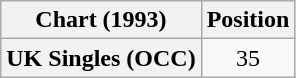<table class="wikitable plainrowheaders" style="text-align:center">
<tr>
<th>Chart (1993)</th>
<th>Position</th>
</tr>
<tr>
<th scope="row">UK Singles (OCC)</th>
<td>35</td>
</tr>
</table>
